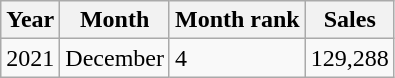<table class="wikitable">
<tr>
<th>Year</th>
<th>Month</th>
<th>Month rank</th>
<th>Sales</th>
</tr>
<tr>
<td>2021</td>
<td>December</td>
<td>4</td>
<td>129,288</td>
</tr>
</table>
